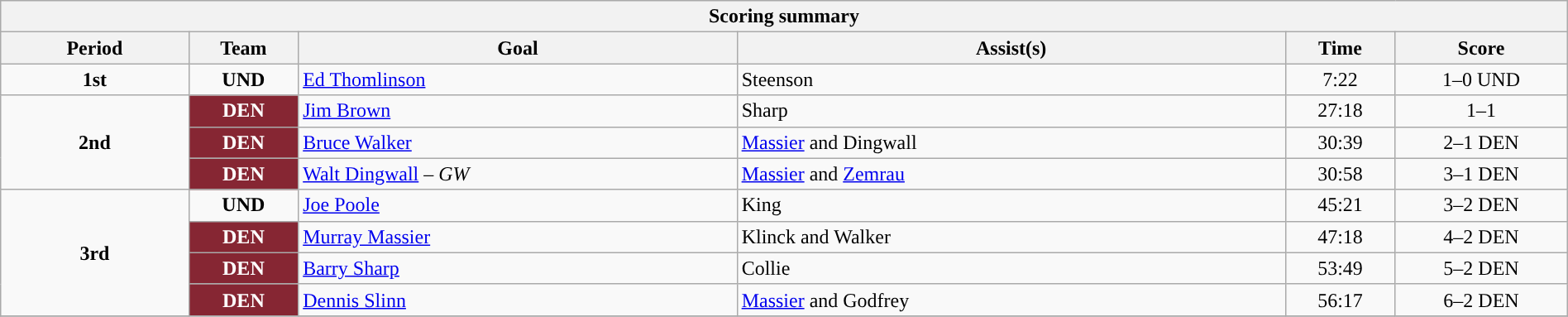<table style="width:100%;" class="wikitable">
<tr>
<th colspan=6>Scoring summary</th>
</tr>
<tr>
<th style="width:12%;">Period</th>
<th style="width:7%;">Team</th>
<th style="width:28%;">Goal</th>
<th style="width:35%;">Assist(s)</th>
<th style="width:7%;">Time</th>
<th style="width:11%;">Score</th>
</tr>
<tr>
<td style="text-align:center;" rowspan="1"><strong>1st</strong></td>
<td align=center><strong>UND</strong></td>
<td><a href='#'>Ed Thomlinson</a></td>
<td>Steenson</td>
<td align=center>7:22</td>
<td align=center>1–0 UND</td>
</tr>
<tr>
<td style="text-align:center;" rowspan="3"><strong>2nd</strong></td>
<td align=center style="color:white; background:#862633; "><strong>DEN</strong></td>
<td><a href='#'>Jim Brown</a></td>
<td>Sharp</td>
<td align=center>27:18</td>
<td align=center>1–1</td>
</tr>
<tr>
<td align=center style="color:white; background:#862633; "><strong>DEN</strong></td>
<td><a href='#'>Bruce Walker</a></td>
<td><a href='#'>Massier</a> and Dingwall</td>
<td align=center>30:39</td>
<td align=center>2–1 DEN</td>
</tr>
<tr>
<td align=center style="color:white; background:#862633; "><strong>DEN</strong></td>
<td><a href='#'>Walt Dingwall</a> – <em>GW</em></td>
<td><a href='#'>Massier</a> and <a href='#'>Zemrau</a></td>
<td align=center>30:58</td>
<td align=center>3–1 DEN</td>
</tr>
<tr>
<td style="text-align:center;" rowspan="4"><strong>3rd</strong></td>
<td align=center><strong>UND</strong></td>
<td><a href='#'>Joe Poole</a></td>
<td>King</td>
<td align=center>45:21</td>
<td align=center>3–2 DEN</td>
</tr>
<tr>
<td align=center style="color:white; background:#862633; "><strong>DEN</strong></td>
<td><a href='#'>Murray Massier</a></td>
<td>Klinck and Walker</td>
<td align=center>47:18</td>
<td align=center>4–2 DEN</td>
</tr>
<tr>
<td align=center style="color:white; background:#862633; "><strong>DEN</strong></td>
<td><a href='#'>Barry Sharp</a></td>
<td>Collie</td>
<td align=center>53:49</td>
<td align=center>5–2 DEN</td>
</tr>
<tr>
<td align=center style="color:white; background:#862633; "><strong>DEN</strong></td>
<td><a href='#'>Dennis Slinn</a></td>
<td><a href='#'>Massier</a> and Godfrey</td>
<td align=center>56:17</td>
<td align=center>6–2 DEN</td>
</tr>
<tr>
</tr>
</table>
